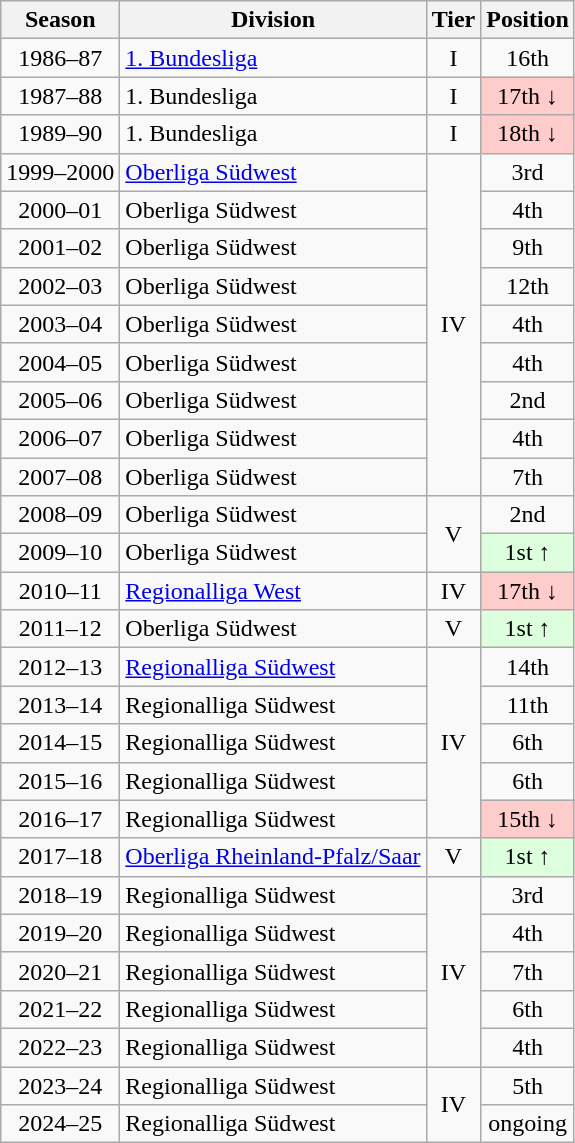<table class="wikitable">
<tr>
<th>Season</th>
<th>Division</th>
<th>Tier</th>
<th>Position</th>
</tr>
<tr align="center">
<td>1986–87</td>
<td align="left"><a href='#'>1. Bundesliga</a></td>
<td rowspan=1>I</td>
<td>16th</td>
</tr>
<tr align="center">
<td>1987–88</td>
<td align="left">1. Bundesliga</td>
<td rowspan=1>I</td>
<td style="background:#ffcccc">17th ↓</td>
</tr>
<tr align="center">
<td>1989–90</td>
<td align="left">1. Bundesliga</td>
<td rowspan=1>I</td>
<td style="background:#ffcccc">18th ↓</td>
</tr>
<tr align="center">
<td>1999–2000</td>
<td align="left"><a href='#'>Oberliga Südwest</a></td>
<td rowspan=9>IV</td>
<td>3rd</td>
</tr>
<tr align="center">
<td>2000–01</td>
<td align="left">Oberliga Südwest</td>
<td>4th</td>
</tr>
<tr align="center">
<td>2001–02</td>
<td align="left">Oberliga Südwest</td>
<td>9th</td>
</tr>
<tr align="center">
<td>2002–03</td>
<td align="left">Oberliga Südwest</td>
<td>12th</td>
</tr>
<tr align="center">
<td>2003–04</td>
<td align="left">Oberliga Südwest</td>
<td>4th</td>
</tr>
<tr align="center">
<td>2004–05</td>
<td align="left">Oberliga Südwest</td>
<td>4th</td>
</tr>
<tr align="center">
<td>2005–06</td>
<td align="left">Oberliga Südwest</td>
<td>2nd</td>
</tr>
<tr align="center">
<td>2006–07</td>
<td align="left">Oberliga Südwest</td>
<td>4th</td>
</tr>
<tr align="center">
<td>2007–08</td>
<td align="left">Oberliga Südwest</td>
<td>7th</td>
</tr>
<tr align="center">
<td>2008–09</td>
<td align="left">Oberliga Südwest</td>
<td rowspan=2>V</td>
<td>2nd</td>
</tr>
<tr align="center">
<td>2009–10</td>
<td align="left">Oberliga Südwest</td>
<td style="background:#ddffdd">1st ↑</td>
</tr>
<tr align="center">
<td>2010–11</td>
<td align="left"><a href='#'>Regionalliga West</a></td>
<td>IV</td>
<td style="background:#ffcccc">17th ↓</td>
</tr>
<tr align="center">
<td>2011–12</td>
<td align="left">Oberliga Südwest</td>
<td>V</td>
<td style="background:#ddffdd">1st ↑</td>
</tr>
<tr align="center">
<td>2012–13</td>
<td align="left"><a href='#'>Regionalliga Südwest</a></td>
<td rowspan=5>IV</td>
<td>14th</td>
</tr>
<tr align="center">
<td>2013–14</td>
<td align="left">Regionalliga Südwest</td>
<td>11th</td>
</tr>
<tr align="center">
<td>2014–15</td>
<td align="left">Regionalliga Südwest</td>
<td>6th</td>
</tr>
<tr align="center">
<td>2015–16</td>
<td align="left">Regionalliga Südwest</td>
<td>6th</td>
</tr>
<tr align="center">
<td>2016–17</td>
<td align="left">Regionalliga Südwest</td>
<td style="background:#ffcccc">15th ↓</td>
</tr>
<tr align="center">
<td>2017–18</td>
<td align="left"><a href='#'>Oberliga Rheinland-Pfalz/Saar</a></td>
<td>V</td>
<td style="background:#ddffdd">1st ↑</td>
</tr>
<tr align="center">
<td>2018–19</td>
<td align="left">Regionalliga Südwest</td>
<td rowspan=5>IV</td>
<td>3rd</td>
</tr>
<tr align="center">
<td>2019–20</td>
<td align="left">Regionalliga Südwest</td>
<td>4th</td>
</tr>
<tr align="center">
<td>2020–21</td>
<td align="left">Regionalliga Südwest</td>
<td>7th</td>
</tr>
<tr align="center">
<td>2021–22</td>
<td align="left">Regionalliga Südwest</td>
<td>6th</td>
</tr>
<tr align="center">
<td>2022–23</td>
<td align="left">Regionalliga Südwest</td>
<td>4th</td>
</tr>
<tr align="center">
<td>2023–24</td>
<td align="left">Regionalliga Südwest</td>
<td rowspan=5>IV</td>
<td>5th</td>
</tr>
<tr align="center">
<td>2024–25</td>
<td align="left">Regionalliga Südwest</td>
<td>ongoing</td>
</tr>
</table>
